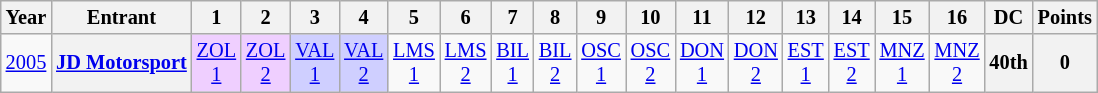<table class="wikitable" style="text-align:center; font-size:85%">
<tr>
<th>Year</th>
<th>Entrant</th>
<th>1</th>
<th>2</th>
<th>3</th>
<th>4</th>
<th>5</th>
<th>6</th>
<th>7</th>
<th>8</th>
<th>9</th>
<th>10</th>
<th>11</th>
<th>12</th>
<th>13</th>
<th>14</th>
<th>15</th>
<th>16</th>
<th>DC</th>
<th>Points</th>
</tr>
<tr>
<td><a href='#'>2005</a></td>
<th nowrap><a href='#'>JD Motorsport</a></th>
<td style="background:#efcfff;"><a href='#'>ZOL<br>1</a><br></td>
<td style="background:#efcfff;"><a href='#'>ZOL<br>2</a><br></td>
<td style="background:#cfcfff;"><a href='#'>VAL<br>1</a><br></td>
<td style="background:#cfcfff;"><a href='#'>VAL<br>2</a><br></td>
<td style="background:#;"><a href='#'>LMS<br>1</a><br></td>
<td style="background:#;"><a href='#'>LMS<br>2</a><br></td>
<td style="background:#;"><a href='#'>BIL<br>1</a><br></td>
<td style="background:#;"><a href='#'>BIL<br>2</a><br></td>
<td style="background:#;"><a href='#'>OSC<br>1</a><br></td>
<td style="background:#;"><a href='#'>OSC<br>2</a><br></td>
<td style="background:#;"><a href='#'>DON<br>1</a><br></td>
<td style="background:#;"><a href='#'>DON<br>2</a><br></td>
<td style="background:#;"><a href='#'>EST<br>1</a><br></td>
<td style="background:#;"><a href='#'>EST<br>2</a><br></td>
<td style="background:#;"><a href='#'>MNZ<br>1</a><br></td>
<td style="background:#;"><a href='#'>MNZ<br>2</a><br></td>
<th>40th</th>
<th>0</th>
</tr>
</table>
